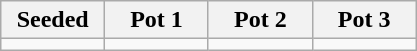<table class="wikitable">
<tr>
<th width=20%>Seeded</th>
<th width=20%>Pot 1</th>
<th width=20%>Pot 2</th>
<th width=20%>Pot 3</th>
</tr>
<tr>
<td valign=top></td>
<td valign=top></td>
<td valign=top></td>
<td valign=top></td>
</tr>
</table>
